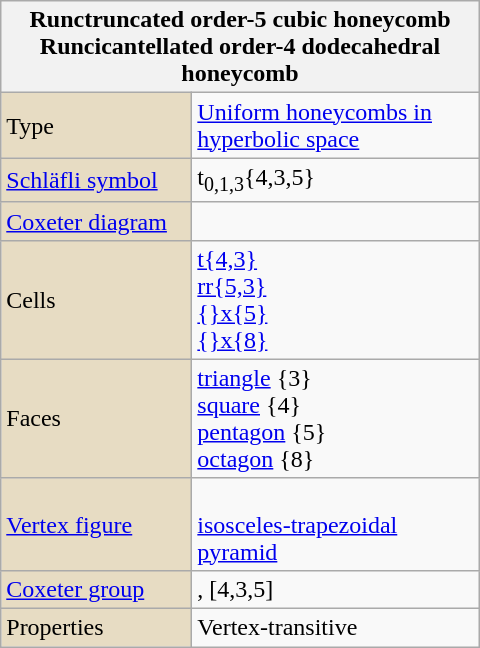<table class="wikitable" align="right" style="margin-left:10px" width="320">
<tr>
<th bgcolor=#e7dcc3 colspan=2>Runctruncated order-5 cubic honeycomb<br>Runcicantellated order-4 dodecahedral honeycomb<br></th>
</tr>
<tr>
<td bgcolor=#e7dcc3>Type</td>
<td><a href='#'>Uniform honeycombs in hyperbolic space</a></td>
</tr>
<tr>
<td bgcolor=#e7dcc3><a href='#'>Schläfli symbol</a></td>
<td>t<sub>0,1,3</sub>{4,3,5}</td>
</tr>
<tr>
<td width=120 bgcolor=#e7dcc3><a href='#'>Coxeter diagram</a></td>
<td></td>
</tr>
<tr>
<td bgcolor=#e7dcc3>Cells</td>
<td><a href='#'>t{4,3}</a> <br><a href='#'>rr{5,3}</a> <br><a href='#'>{}x{5}</a> <br><a href='#'>{}x{8}</a> </td>
</tr>
<tr>
<td bgcolor=#e7dcc3>Faces</td>
<td><a href='#'>triangle</a> {3}<br><a href='#'>square</a> {4}<br><a href='#'>pentagon</a> {5}<br><a href='#'>octagon</a> {8}</td>
</tr>
<tr>
<td bgcolor=#e7dcc3><a href='#'>Vertex figure</a></td>
<td><br><a href='#'>isosceles-trapezoidal</a> <a href='#'>pyramid</a></td>
</tr>
<tr>
<td bgcolor=#e7dcc3><a href='#'>Coxeter group</a></td>
<td>, [4,3,5]</td>
</tr>
<tr>
<td bgcolor=#e7dcc3>Properties</td>
<td>Vertex-transitive</td>
</tr>
</table>
